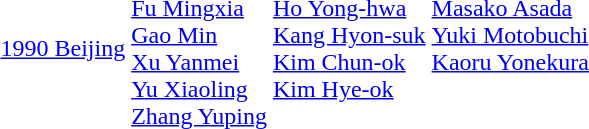<table>
<tr>
<td><a href='#'>1990 Beijing</a></td>
<td><br><a href='#'>Fu Mingxia</a><br><a href='#'>Gao Min</a><br><a href='#'>Xu Yanmei</a><br><a href='#'>Yu Xiaoling</a><br><a href='#'>Zhang Yuping</a></td>
<td valign=top><br><a href='#'>Ho Yong-hwa</a><br><a href='#'>Kang Hyon-suk</a><br><a href='#'>Kim Chun-ok</a><br><a href='#'>Kim Hye-ok</a></td>
<td valign=top><br><a href='#'>Masako Asada</a><br><a href='#'>Yuki Motobuchi</a><br><a href='#'>Kaoru Yonekura</a></td>
</tr>
</table>
